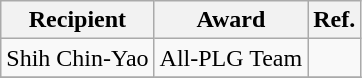<table class="wikitable">
<tr>
<th>Recipient</th>
<th>Award</th>
<th>Ref.</th>
</tr>
<tr>
<td>Shih Chin-Yao</td>
<td>All-PLG Team</td>
<td></td>
</tr>
<tr>
</tr>
</table>
